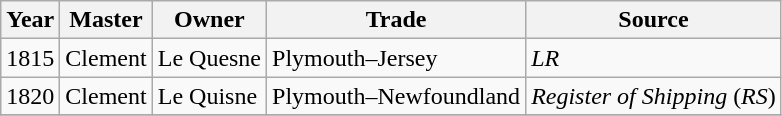<table class="sortable wikitable">
<tr>
<th>Year</th>
<th>Master</th>
<th>Owner</th>
<th>Trade</th>
<th>Source</th>
</tr>
<tr>
<td>1815</td>
<td>Clement</td>
<td>Le Quesne</td>
<td>Plymouth–Jersey</td>
<td><em>LR</em></td>
</tr>
<tr>
<td>1820</td>
<td>Clement</td>
<td>Le Quisne</td>
<td>Plymouth–Newfoundland</td>
<td><em>Register of Shipping</em> (<em>RS</em>)</td>
</tr>
<tr>
</tr>
</table>
